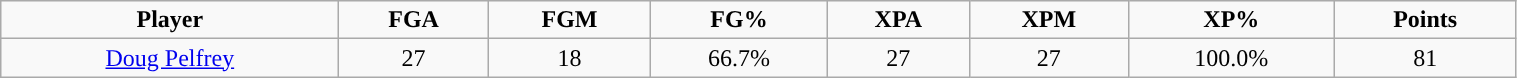<table class="wikitable" width="80%">
<tr align="center">
<td><strong>Player</strong></td>
<td><strong>FGA</strong></td>
<td><strong>FGM</strong></td>
<td><strong>FG%</strong></td>
<td><strong>XPA</strong></td>
<td><strong>XPM</strong></td>
<td><strong>XP%</strong></td>
<td><strong>Points</strong></td>
</tr>
<tr align="center" bgcolor="">
<td><a href='#'>Doug Pelfrey</a></td>
<td>27</td>
<td>18</td>
<td>66.7%</td>
<td>27</td>
<td>27</td>
<td>100.0%</td>
<td>81</td>
</tr>
</table>
